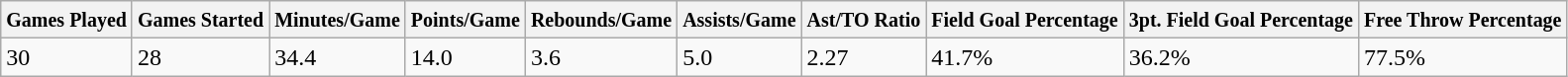<table class="wikitable">
<tr>
<th><small>Games Played</small></th>
<th><small>Games Started</small></th>
<th><small>Minutes/Game</small></th>
<th><small>Points/Game</small></th>
<th><small>Rebounds/Game</small></th>
<th><small>Assists/Game</small></th>
<th><small>Ast/TO Ratio</small></th>
<th><small>Field Goal Percentage</small></th>
<th><small>3pt. Field Goal Percentage</small></th>
<th><small>Free Throw Percentage</small></th>
</tr>
<tr>
<td>30</td>
<td>28</td>
<td>34.4</td>
<td>14.0</td>
<td>3.6</td>
<td>5.0</td>
<td>2.27</td>
<td>41.7%</td>
<td>36.2%</td>
<td>77.5%</td>
</tr>
</table>
